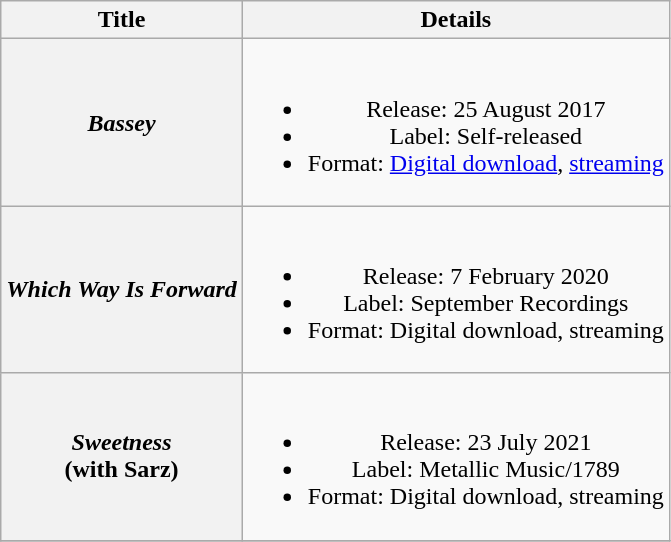<table class="wikitable plainrowheaders" style="text-align:center;" border="1">
<tr>
<th scope="col">Title</th>
<th scope="col">Details</th>
</tr>
<tr>
<th scope="row"><em>Bassey</em></th>
<td><br><ul><li>Release: 25 August 2017</li><li>Label: Self-released</li><li>Format: <a href='#'>Digital download</a>, <a href='#'>streaming</a></li></ul></td>
</tr>
<tr>
<th scope="row"><em>Which Way Is Forward</em></th>
<td><br><ul><li>Release: 7 February 2020</li><li>Label: September Recordings</li><li>Format: Digital download, streaming</li></ul></td>
</tr>
<tr>
<th scope="row"><em>Sweetness</em><br>(with Sarz)</th>
<td><br><ul><li>Release: 23 July 2021</li><li>Label: Metallic Music/1789</li><li>Format: Digital download, streaming</li></ul></td>
</tr>
<tr>
</tr>
</table>
